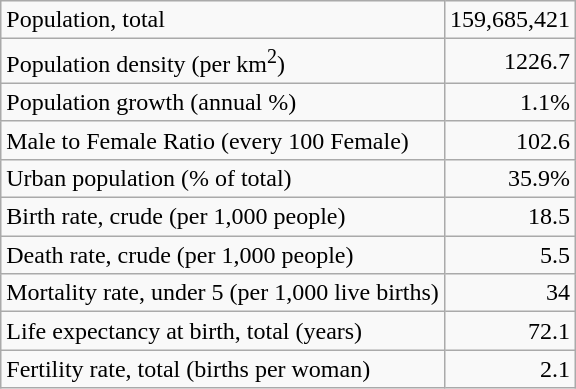<table class="wikitable">
<tr>
<td>Population, total</td>
<td style="text-align: right;">159,685,421</td>
</tr>
<tr>
<td>Population density (per km<sup>2</sup>)</td>
<td style="text-align: right;">1226.7</td>
</tr>
<tr>
<td>Population growth (annual %)</td>
<td style="text-align: right;">1.1%</td>
</tr>
<tr>
<td>Male to Female Ratio (every 100 Female)</td>
<td style="text-align: right;">102.6</td>
</tr>
<tr>
<td>Urban population (% of total)</td>
<td style="text-align: right;">35.9%</td>
</tr>
<tr>
<td>Birth rate, crude (per 1,000 people)</td>
<td style="text-align: right;">18.5</td>
</tr>
<tr>
<td>Death rate, crude (per 1,000 people)</td>
<td style="text-align: right;">5.5</td>
</tr>
<tr>
<td>Mortality rate, under 5 (per 1,000 live births)</td>
<td style="text-align: right;">34</td>
</tr>
<tr>
<td>Life expectancy at birth, total (years)</td>
<td style="text-align: right;">72.1</td>
</tr>
<tr>
<td>Fertility rate, total (births per woman)</td>
<td style="text-align: right;">2.1</td>
</tr>
</table>
